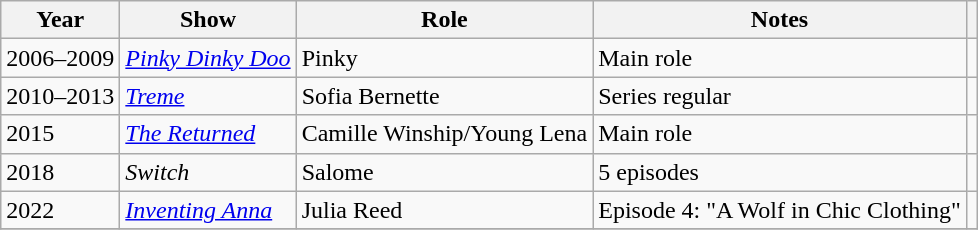<table class="wikitable sortable">
<tr>
<th>Year</th>
<th>Show</th>
<th>Role</th>
<th class="unsortable">Notes</th>
<th></th>
</tr>
<tr>
<td>2006–2009</td>
<td><em><a href='#'>Pinky Dinky Doo</a></em></td>
<td>Pinky</td>
<td>Main role</td>
<td></td>
</tr>
<tr>
<td>2010–2013</td>
<td><em><a href='#'>Treme</a></em></td>
<td>Sofia Bernette</td>
<td>Series regular</td>
<td></td>
</tr>
<tr>
<td>2015</td>
<td><em><a href='#'>The Returned</a></em></td>
<td>Camille Winship/Young Lena</td>
<td>Main role</td>
<td></td>
</tr>
<tr>
<td>2018</td>
<td><em>Switch</em></td>
<td>Salome</td>
<td>5 episodes</td>
<td></td>
</tr>
<tr>
<td>2022</td>
<td><em><a href='#'>Inventing Anna</a></em></td>
<td>Julia Reed</td>
<td>Episode 4: "A Wolf in Chic Clothing"</td>
<td></td>
</tr>
<tr>
</tr>
</table>
